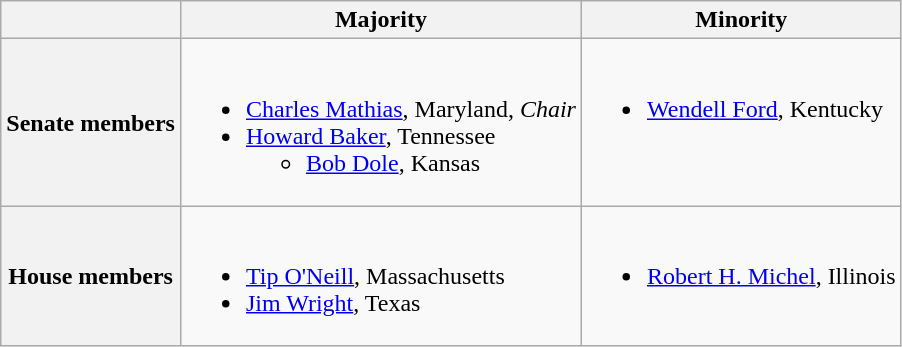<table class=wikitable>
<tr>
<th></th>
<th>Majority</th>
<th>Minority</th>
</tr>
<tr>
<th>Senate members</th>
<td valign="top" ><br><ul><li><a href='#'>Charles Mathias</a>, Maryland, <em>Chair</em></li><li><a href='#'>Howard Baker</a>, Tennessee <ul><li><a href='#'>Bob Dole</a>, Kansas  </li></ul></li></ul></td>
<td valign="top" ><br><ul><li><a href='#'>Wendell Ford</a>, Kentucky</li></ul></td>
</tr>
<tr>
<th>House members</th>
<td valign="top" ><br><ul><li><a href='#'>Tip O'Neill</a>, Massachusetts</li><li><a href='#'>Jim Wright</a>, Texas</li></ul></td>
<td valign="top" ><br><ul><li><a href='#'>Robert H. Michel</a>, Illinois</li></ul></td>
</tr>
</table>
